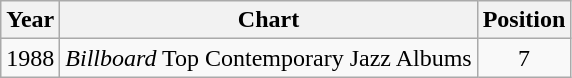<table class="wikitable">
<tr>
<th>Year</th>
<th>Chart</th>
<th>Position</th>
</tr>
<tr>
<td>1988</td>
<td><em>Billboard</em> Top Contemporary Jazz Albums</td>
<td align="center">7</td>
</tr>
</table>
